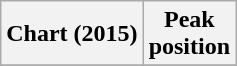<table class="wikitable plainrowheaders">
<tr>
<th>Chart (2015)</th>
<th>Peak<br>position</th>
</tr>
<tr>
</tr>
</table>
